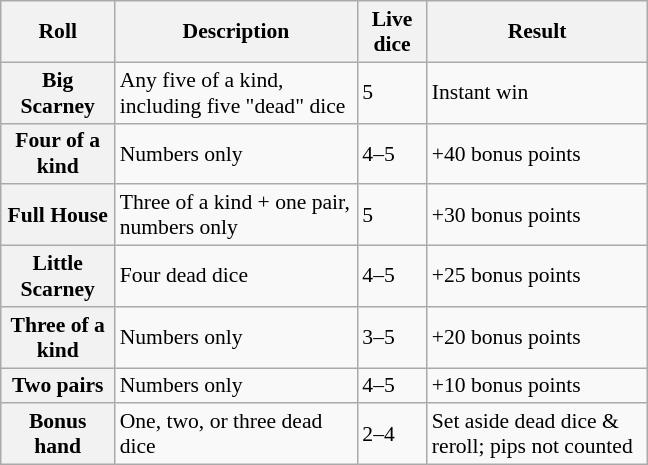<table class="wikitable floatright" style="font-size:90%;text-align:left;width:30em;">
<tr>
<th>Roll</th>
<th>Description</th>
<th>Live dice</th>
<th>Result</th>
</tr>
<tr>
<th>Big Scarney</th>
<td>Any five of a kind, including five "dead" dice</td>
<td>5</td>
<td>Instant win</td>
</tr>
<tr>
<th>Four of a kind</th>
<td>Numbers only</td>
<td>4–5</td>
<td>+40 bonus points</td>
</tr>
<tr>
<th>Full House</th>
<td>Three of a kind + one pair, numbers only</td>
<td>5</td>
<td>+30 bonus points</td>
</tr>
<tr>
<th>Little Scarney</th>
<td>Four dead dice</td>
<td>4–5</td>
<td>+25 bonus points</td>
</tr>
<tr>
<th>Three of a kind</th>
<td>Numbers only</td>
<td>3–5</td>
<td>+20 bonus points</td>
</tr>
<tr>
<th>Two pairs</th>
<td>Numbers only</td>
<td>4–5</td>
<td>+10 bonus points</td>
</tr>
<tr>
<th>Bonus hand</th>
<td>One, two, or three dead dice</td>
<td>2–4</td>
<td>Set aside dead dice & reroll; pips not counted</td>
</tr>
</table>
